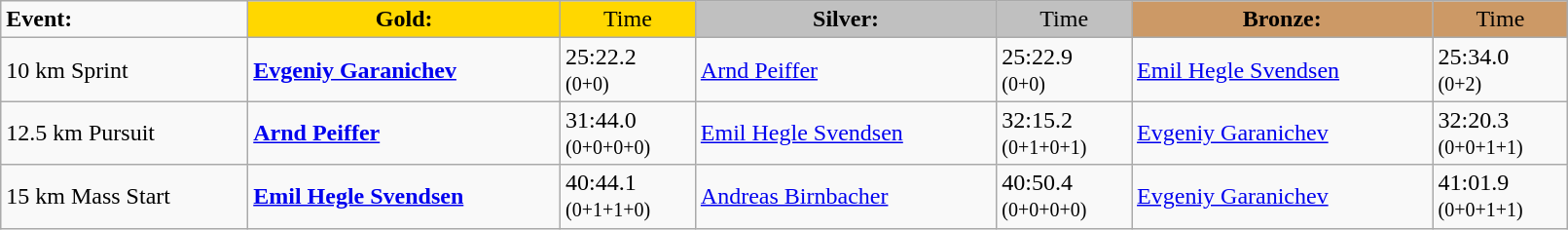<table class="wikitable" width=85%>
<tr>
<td><strong>Event:</strong></td>
<td style="text-align:center;background-color:gold;"><strong>Gold:</strong></td>
<td style="text-align:center;background-color:gold;">Time</td>
<td style="text-align:center;background-color:silver;"><strong>Silver:</strong></td>
<td style="text-align:center;background-color:silver;">Time</td>
<td style="text-align:center;background-color:#CC9966;"><strong>Bronze:</strong></td>
<td style="text-align:center;background-color:#CC9966;">Time</td>
</tr>
<tr>
<td>10 km Sprint<br></td>
<td><strong><a href='#'>Evgeniy Garanichev</a></strong><br><small></small></td>
<td>25:22.2<br><small>(0+0)</small></td>
<td><a href='#'>Arnd Peiffer</a><br><small></small></td>
<td>25:22.9<br><small>(0+0)</small></td>
<td><a href='#'>Emil Hegle Svendsen</a><br><small></small></td>
<td>25:34.0<br><small>(0+2)</small></td>
</tr>
<tr>
<td>12.5 km Pursuit<br></td>
<td><strong><a href='#'>Arnd Peiffer</a></strong><br><small></small></td>
<td>31:44.0<br><small>(0+0+0+0)</small></td>
<td><a href='#'>Emil Hegle Svendsen</a><br><small></small></td>
<td>32:15.2<br><small>(0+1+0+1)</small></td>
<td><a href='#'>Evgeniy Garanichev</a><br><small></small></td>
<td>32:20.3<br><small>(0+0+1+1)</small></td>
</tr>
<tr>
<td>15 km Mass Start<br></td>
<td><strong><a href='#'>Emil Hegle Svendsen</a></strong><br><small></small></td>
<td>40:44.1<br><small>(0+1+1+0)</small></td>
<td><a href='#'>Andreas Birnbacher</a><br><small></small></td>
<td>40:50.4<br><small>(0+0+0+0)</small></td>
<td><a href='#'>Evgeniy Garanichev</a><br><small></small></td>
<td>41:01.9<br><small>(0+0+1+1)</small></td>
</tr>
</table>
